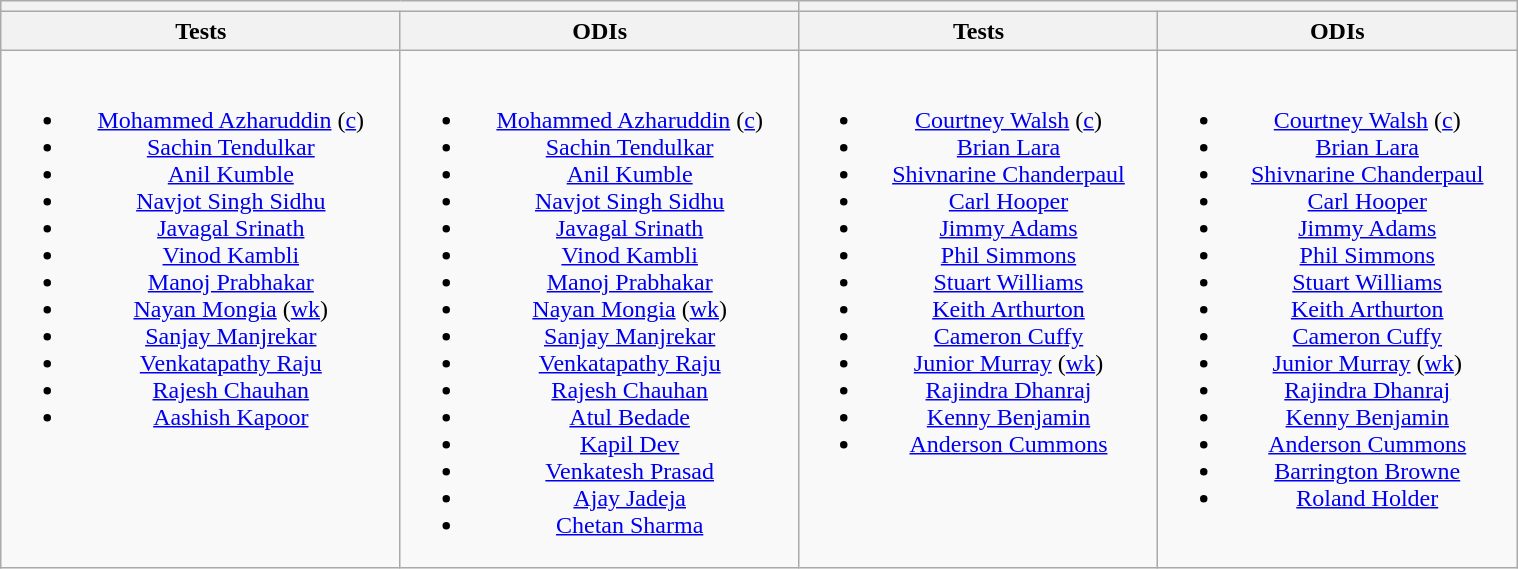<table class="wikitable" style="text-align:center; width:80%; margin:auto">
<tr>
<th colspan="2"></th>
<th colspan="2"></th>
</tr>
<tr>
<th>Tests</th>
<th>ODIs</th>
<th>Tests</th>
<th>ODIs</th>
</tr>
<tr style="vertical-align:top">
<td><br><ul><li><a href='#'>Mohammed Azharuddin</a> (<a href='#'>c</a>)</li><li><a href='#'>Sachin Tendulkar</a></li><li><a href='#'>Anil Kumble</a></li><li><a href='#'>Navjot Singh Sidhu</a></li><li><a href='#'>Javagal Srinath</a></li><li><a href='#'>Vinod Kambli</a></li><li><a href='#'>Manoj Prabhakar</a></li><li><a href='#'>Nayan Mongia</a> (<a href='#'>wk</a>)</li><li><a href='#'>Sanjay Manjrekar</a></li><li><a href='#'>Venkatapathy Raju</a></li><li><a href='#'>Rajesh Chauhan</a></li><li><a href='#'>Aashish Kapoor</a></li></ul></td>
<td><br><ul><li><a href='#'>Mohammed Azharuddin</a> (<a href='#'>c</a>)</li><li><a href='#'>Sachin Tendulkar</a></li><li><a href='#'>Anil Kumble</a></li><li><a href='#'>Navjot Singh Sidhu</a></li><li><a href='#'>Javagal Srinath</a></li><li><a href='#'>Vinod Kambli</a></li><li><a href='#'>Manoj Prabhakar</a></li><li><a href='#'>Nayan Mongia</a> (<a href='#'>wk</a>)</li><li><a href='#'>Sanjay Manjrekar</a></li><li><a href='#'>Venkatapathy Raju</a></li><li><a href='#'>Rajesh Chauhan</a></li><li><a href='#'>Atul Bedade</a></li><li><a href='#'>Kapil Dev</a></li><li><a href='#'>Venkatesh Prasad</a></li><li><a href='#'>Ajay Jadeja</a></li><li><a href='#'>Chetan Sharma</a></li></ul></td>
<td><br><ul><li><a href='#'>Courtney Walsh</a> (<a href='#'>c</a>)</li><li><a href='#'>Brian Lara</a></li><li><a href='#'>Shivnarine Chanderpaul</a></li><li><a href='#'>Carl Hooper</a></li><li><a href='#'>Jimmy Adams</a></li><li><a href='#'>Phil Simmons</a></li><li><a href='#'>Stuart Williams</a></li><li><a href='#'>Keith Arthurton</a></li><li><a href='#'>Cameron Cuffy</a></li><li><a href='#'>Junior Murray</a> (<a href='#'>wk</a>)</li><li><a href='#'>Rajindra Dhanraj</a></li><li><a href='#'>Kenny Benjamin</a></li><li><a href='#'>Anderson Cummons</a></li></ul></td>
<td><br><ul><li><a href='#'>Courtney Walsh</a> (<a href='#'>c</a>)</li><li><a href='#'>Brian Lara</a></li><li><a href='#'>Shivnarine Chanderpaul</a></li><li><a href='#'>Carl Hooper</a></li><li><a href='#'>Jimmy Adams</a></li><li><a href='#'>Phil Simmons</a></li><li><a href='#'>Stuart Williams</a></li><li><a href='#'>Keith Arthurton</a></li><li><a href='#'>Cameron Cuffy</a></li><li><a href='#'>Junior Murray</a> (<a href='#'>wk</a>)</li><li><a href='#'>Rajindra Dhanraj</a></li><li><a href='#'>Kenny Benjamin</a></li><li><a href='#'>Anderson Cummons</a></li><li><a href='#'>Barrington Browne</a></li><li><a href='#'>Roland Holder</a></li></ul></td>
</tr>
</table>
